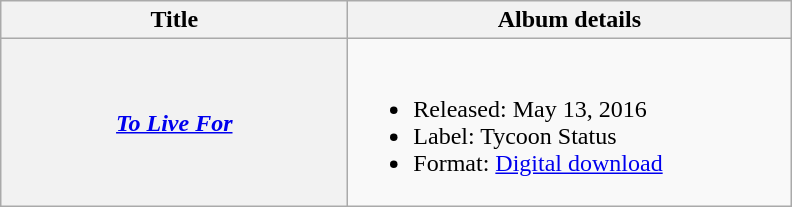<table class="wikitable plainrowheaders" style="text align:center;">
<tr>
<th scope="col" rowspan="1" style="width:14em;">Title</th>
<th scope="col" rowspan="1" style="width:18em;">Album details</th>
</tr>
<tr>
<th scope="row"><em><a href='#'>To Live For</a></em></th>
<td><br><ul><li>Released: May 13, 2016</li><li>Label: Tycoon Status</li><li>Format: <a href='#'>Digital download</a></li></ul></td>
</tr>
</table>
